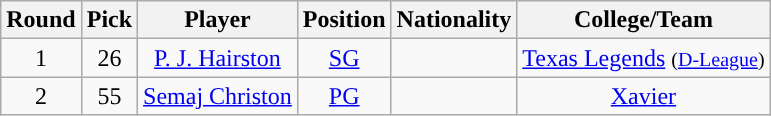<table class="wikitable sortable">
<tr>
<th>Round</th>
<th>Pick</th>
<th>Player</th>
<th>Position</th>
<th>Nationality</th>
<th>College/Team</th>
</tr>
<tr style="text-align: center">
<td>1</td>
<td>26</td>
<td><a href='#'>P. J. Hairston</a></td>
<td><a href='#'>SG</a></td>
<td></td>
<td><a href='#'>Texas Legends</a> <small>(<a href='#'>D-League</a>)</small></td>
</tr>
<tr style="text-align: center">
<td>2</td>
<td>55</td>
<td><a href='#'>Semaj Christon</a></td>
<td><a href='#'>PG</a></td>
<td></td>
<td><a href='#'>Xavier</a></td>
</tr>
</table>
